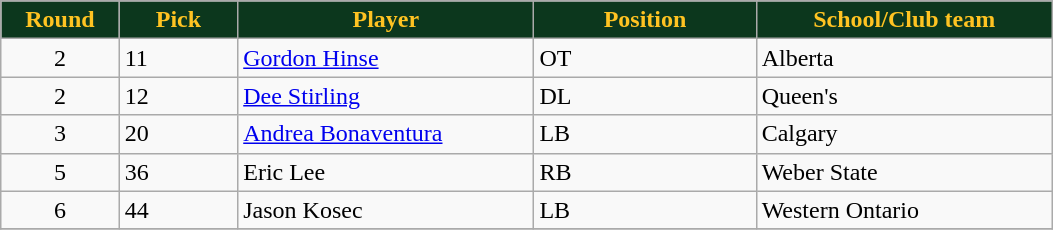<table class="wikitable sortable sortable">
<tr>
<th style="background:#0C371D;color:#ffc322;" width="8%">Round</th>
<th style="background:#0C371D;color:#ffc322;" width="8%">Pick</th>
<th style="background:#0C371D;color:#ffc322;" width="20%">Player</th>
<th style="background:#0C371D;color:#ffc322;" width="15%">Position</th>
<th style="background:#0C371D;color:#ffc322;" width="20%">School/Club team</th>
</tr>
<tr>
<td align=center>2</td>
<td>11</td>
<td><a href='#'>Gordon Hinse</a></td>
<td>OT</td>
<td>Alberta</td>
</tr>
<tr>
<td align=center>2</td>
<td>12</td>
<td><a href='#'>Dee Stirling</a></td>
<td>DL</td>
<td>Queen's</td>
</tr>
<tr>
<td align=center>3</td>
<td>20</td>
<td><a href='#'>Andrea Bonaventura</a></td>
<td>LB</td>
<td>Calgary</td>
</tr>
<tr>
<td align=center>5</td>
<td>36</td>
<td>Eric Lee</td>
<td>RB</td>
<td>Weber State</td>
</tr>
<tr>
<td align=center>6</td>
<td>44</td>
<td>Jason Kosec</td>
<td>LB</td>
<td>Western Ontario</td>
</tr>
<tr>
</tr>
</table>
